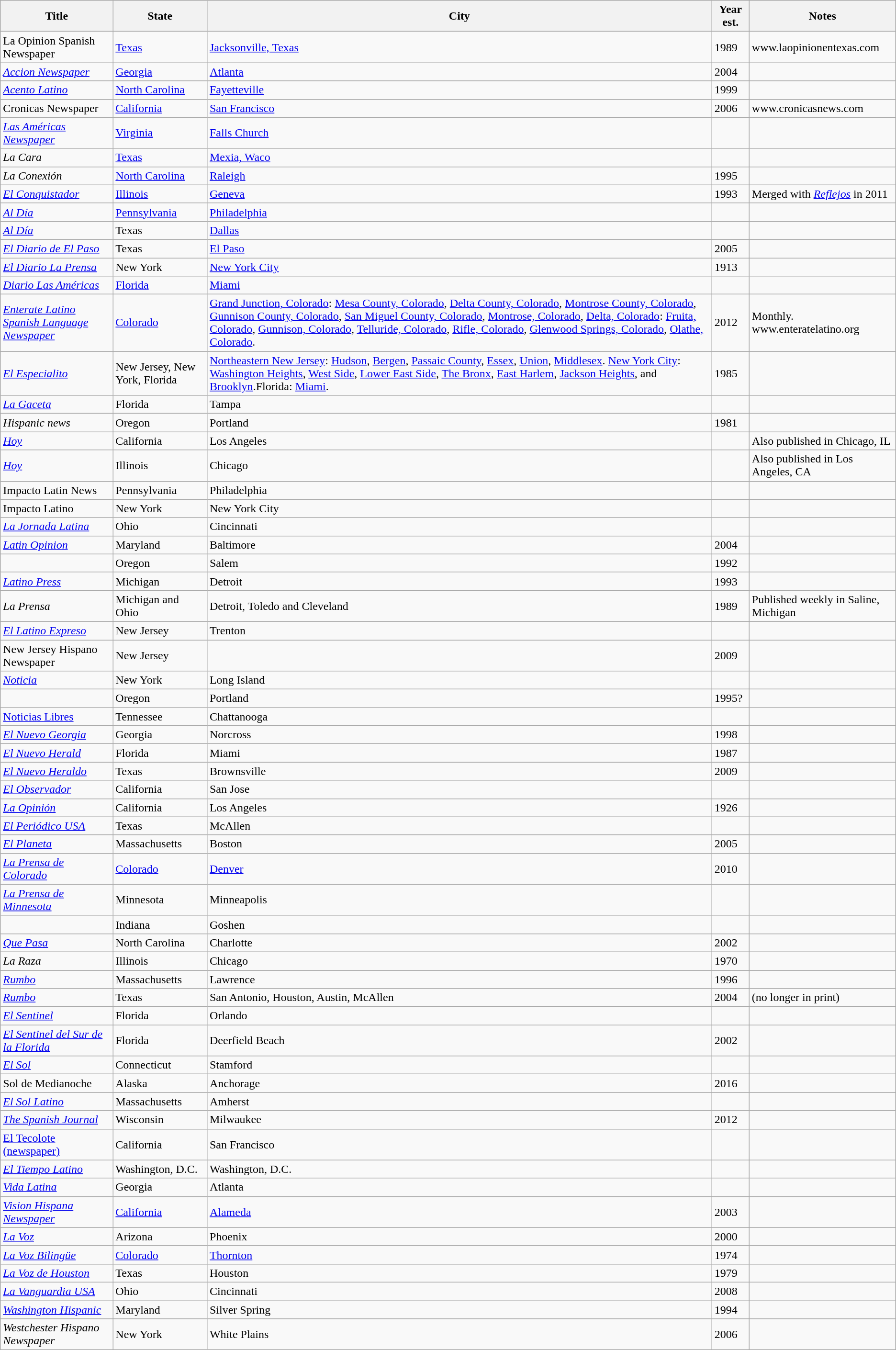<table class="wikitable sortable">
<tr>
<th>Title</th>
<th>State</th>
<th>City</th>
<th>Year est.</th>
<th>Notes</th>
</tr>
<tr>
<td>La Opinion Spanish Newspaper</td>
<td><a href='#'>Texas</a></td>
<td><a href='#'>Jacksonville, Texas</a></td>
<td>1989</td>
<td>www.laopinionentexas.com</td>
</tr>
<tr>
<td><em><a href='#'>Accion Newspaper</a></em></td>
<td><a href='#'>Georgia</a></td>
<td><a href='#'>Atlanta</a></td>
<td>2004</td>
<td></td>
</tr>
<tr>
<td><em><a href='#'>Acento Latino</a></em></td>
<td><a href='#'>North Carolina</a></td>
<td><a href='#'>Fayetteville</a></td>
<td>1999</td>
<td></td>
</tr>
<tr>
<td>Cronicas Newspaper</td>
<td><a href='#'>California</a></td>
<td><a href='#'>San Francisco</a></td>
<td>2006</td>
<td>www.cronicasnews.com</td>
</tr>
<tr>
<td><em><a href='#'>Las Américas Newspaper</a></em></td>
<td><a href='#'>Virginia</a></td>
<td><a href='#'>Falls Church</a></td>
<td></td>
<td></td>
</tr>
<tr>
<td><em>La Cara</em></td>
<td><a href='#'>Texas</a></td>
<td><a href='#'>Mexia, Waco</a></td>
<td></td>
<td></td>
</tr>
<tr>
<td><em>La Conexión</em></td>
<td><a href='#'>North Carolina</a></td>
<td><a href='#'>Raleigh</a></td>
<td>1995</td>
<td></td>
</tr>
<tr>
<td><em><a href='#'>El Conquistador</a></em></td>
<td><a href='#'>Illinois</a></td>
<td><a href='#'>Geneva</a></td>
<td>1993</td>
<td>Merged with <em><a href='#'>Reflejos</a></em> in 2011</td>
</tr>
<tr>
<td><em><a href='#'>Al Día</a></em></td>
<td><a href='#'>Pennsylvania</a></td>
<td><a href='#'>Philadelphia</a></td>
<td></td>
<td></td>
</tr>
<tr>
<td><em><a href='#'>Al Día</a></em></td>
<td>Texas</td>
<td><a href='#'>Dallas</a></td>
<td></td>
<td></td>
</tr>
<tr>
<td><em><a href='#'>El Diario de El Paso</a></em></td>
<td>Texas</td>
<td><a href='#'>El Paso</a></td>
<td>2005</td>
<td></td>
</tr>
<tr>
<td><em><a href='#'>El Diario La Prensa</a></em></td>
<td>New York </td>
<td><a href='#'>New York City</a></td>
<td>1913</td>
<td></td>
</tr>
<tr>
<td><em><a href='#'>Diario Las Américas</a></em></td>
<td><a href='#'>Florida</a></td>
<td><a href='#'>Miami</a> </td>
<td></td>
<td></td>
</tr>
<tr>
<td><em><a href='#'>Enterate Latino Spanish Language Newspaper</a></em></td>
<td><a href='#'>Colorado</a></td>
<td><a href='#'>Grand Junction, Colorado</a>: <a href='#'>Mesa County, Colorado</a>, <a href='#'>Delta County, Colorado</a>, <a href='#'>Montrose County, Colorado</a>, <a href='#'>Gunnison County, Colorado</a>, <a href='#'>San Miguel County, Colorado</a>, <a href='#'>Montrose, Colorado</a>, <a href='#'>Delta, Colorado</a>: <a href='#'>Fruita, Colorado</a>, <a href='#'>Gunnison, Colorado</a>, <a href='#'>Telluride, Colorado</a>, <a href='#'>Rifle, Colorado</a>, <a href='#'>Glenwood Springs, Colorado</a>, <a href='#'>Olathe, Colorado</a>.</td>
<td>2012</td>
<td>Monthly. www.enteratelatino.org</td>
</tr>
<tr>
<td><em><a href='#'>El Especialito</a></em></td>
<td>New Jersey, New York, Florida</td>
<td><a href='#'>Northeastern New Jersey</a>: <a href='#'>Hudson</a>, <a href='#'>Bergen</a>, <a href='#'>Passaic County</a>, <a href='#'>Essex</a>, <a href='#'>Union</a>, <a href='#'>Middlesex</a>. <a href='#'>New York City</a>: <a href='#'>Washington Heights</a>, <a href='#'>West Side</a>, <a href='#'>Lower East Side</a>, <a href='#'>The Bronx</a>, <a href='#'>East Harlem</a>, <a href='#'>Jackson Heights</a>, and <a href='#'>Brooklyn</a>.Florida: <a href='#'>Miami</a>.</td>
<td>1985</td>
<td></td>
</tr>
<tr>
<td><em><a href='#'>La Gaceta</a></em></td>
<td>Florida</td>
<td>Tampa</td>
<td></td>
<td></td>
</tr>
<tr>
<td><em>Hispanic news</em></td>
<td>Oregon</td>
<td>Portland</td>
<td>1981</td>
<td></td>
</tr>
<tr>
<td><em><a href='#'>Hoy</a></em></td>
<td>California</td>
<td>Los Angeles</td>
<td></td>
<td>Also published in Chicago, IL</td>
</tr>
<tr>
<td><em><a href='#'>Hoy</a></em></td>
<td>Illinois</td>
<td>Chicago</td>
<td></td>
<td>Also published in Los Angeles, CA</td>
</tr>
<tr>
<td>Impacto Latin News</td>
<td>Pennsylvania</td>
<td>Philadelphia</td>
<td></td>
<td></td>
</tr>
<tr>
<td>Impacto Latino</td>
<td>New York</td>
<td>New York City</td>
<td></td>
<td></td>
</tr>
<tr>
<td><em><a href='#'>La Jornada Latina</a></em></td>
<td>Ohio</td>
<td>Cincinnati</td>
<td></td>
<td></td>
</tr>
<tr>
<td><em><a href='#'>Latin Opinion</a></em></td>
<td>Maryland</td>
<td>Baltimore</td>
<td>2004</td>
<td></td>
</tr>
<tr>
<td><em></em></td>
<td>Oregon</td>
<td>Salem</td>
<td>1992</td>
<td></td>
</tr>
<tr>
<td><em><a href='#'>Latino Press</a></em></td>
<td>Michigan</td>
<td>Detroit</td>
<td>1993</td>
<td></td>
</tr>
<tr>
<td><em>La Prensa</em></td>
<td>Michigan and Ohio</td>
<td>Detroit, Toledo and Cleveland</td>
<td>1989</td>
<td>Published weekly in Saline, Michigan</td>
</tr>
<tr>
<td><em><a href='#'>El Latino Expreso</a></em></td>
<td>New Jersey</td>
<td>Trenton</td>
<td></td>
<td></td>
</tr>
<tr>
<td>New Jersey Hispano Newspaper</td>
<td>New Jersey</td>
<td></td>
<td>2009</td>
<td></td>
</tr>
<tr>
<td><em><a href='#'>Noticia</a></em></td>
<td>New York</td>
<td>Long Island</td>
<td></td>
<td></td>
</tr>
<tr>
<td><em></em></td>
<td>Oregon</td>
<td>Portland</td>
<td>1995?</td>
<td></td>
</tr>
<tr>
<td><a href='#'>Noticias Libres</a></td>
<td>Tennessee</td>
<td>Chattanooga</td>
<td></td>
<td></td>
</tr>
<tr>
<td><em><a href='#'>El Nuevo Georgia</a></em></td>
<td>Georgia</td>
<td>Norcross</td>
<td>1998</td>
<td></td>
</tr>
<tr>
<td><em><a href='#'>El Nuevo Herald</a></em></td>
<td>Florida </td>
<td>Miami</td>
<td>1987</td>
<td></td>
</tr>
<tr>
<td><em><a href='#'>El Nuevo Heraldo</a></em></td>
<td>Texas</td>
<td>Brownsville</td>
<td>2009</td>
<td></td>
</tr>
<tr>
<td><em><a href='#'>El Observador</a></em></td>
<td>California</td>
<td>San Jose</td>
<td></td>
<td></td>
</tr>
<tr>
<td><em><a href='#'>La Opinión</a></em></td>
<td>California</td>
<td>Los Angeles </td>
<td>1926</td>
<td></td>
</tr>
<tr>
<td><em><a href='#'>El Periódico USA</a></em></td>
<td>Texas</td>
<td>McAllen</td>
<td></td>
<td></td>
</tr>
<tr>
<td><em><a href='#'>El Planeta</a></em></td>
<td>Massachusetts</td>
<td>Boston</td>
<td>2005</td>
<td></td>
</tr>
<tr>
<td><em><a href='#'>La Prensa de Colorado</a></em></td>
<td><a href='#'>Colorado</a></td>
<td><a href='#'>Denver</a></td>
<td>2010</td>
<td></td>
</tr>
<tr>
<td><em><a href='#'>La Prensa de Minnesota</a></em></td>
<td>Minnesota</td>
<td>Minneapolis</td>
<td></td>
<td></td>
</tr>
<tr>
<td><em></em></td>
<td>Indiana</td>
<td>Goshen</td>
<td></td>
<td></td>
</tr>
<tr>
<td><em><a href='#'>Que Pasa</a></em></td>
<td>North Carolina</td>
<td>Charlotte</td>
<td>2002</td>
<td></td>
</tr>
<tr>
<td><em>La Raza</em></td>
<td>Illinois</td>
<td>Chicago</td>
<td>1970</td>
<td></td>
</tr>
<tr>
<td><em><a href='#'>Rumbo</a></em></td>
<td>Massachusetts</td>
<td>Lawrence</td>
<td>1996</td>
<td></td>
</tr>
<tr>
<td><em><a href='#'>Rumbo</a></em></td>
<td>Texas</td>
<td>San Antonio, Houston, Austin, McAllen</td>
<td>2004</td>
<td>(no longer in print)</td>
</tr>
<tr>
<td><em><a href='#'>El Sentinel</a></em></td>
<td>Florida</td>
<td>Orlando</td>
<td></td>
<td></td>
</tr>
<tr>
<td><em><a href='#'>El Sentinel del Sur de la Florida</a></em></td>
<td>Florida</td>
<td>Deerfield Beach</td>
<td>2002</td>
<td></td>
</tr>
<tr>
<td><em><a href='#'>El Sol</a></em></td>
<td>Connecticut</td>
<td>Stamford</td>
<td></td>
<td></td>
</tr>
<tr>
<td>Sol de Medianoche</td>
<td>Alaska</td>
<td>Anchorage</td>
<td>2016</td>
<td></td>
</tr>
<tr>
<td><em><a href='#'>El Sol Latino</a></em></td>
<td>Massachusetts</td>
<td>Amherst</td>
<td></td>
<td></td>
</tr>
<tr>
<td><em><a href='#'>The Spanish Journal</a></em></td>
<td>Wisconsin</td>
<td>Milwaukee</td>
<td>2012</td>
<td></td>
</tr>
<tr>
<td><a href='#'>El Tecolote (newspaper)</a></td>
<td>California</td>
<td>San Francisco</td>
<td></td>
<td></td>
</tr>
<tr>
<td><em><a href='#'>El Tiempo Latino</a></em></td>
<td>Washington, D.C.</td>
<td>Washington, D.C.</td>
<td></td>
<td></td>
</tr>
<tr>
<td><em><a href='#'>Vida Latina</a></em></td>
<td>Georgia</td>
<td>Atlanta</td>
<td></td>
<td></td>
</tr>
<tr>
<td><em><a href='#'>Vision Hispana Newspaper</a></em></td>
<td><a href='#'>California</a></td>
<td><a href='#'>Alameda</a></td>
<td>2003</td>
<td></td>
</tr>
<tr>
<td><em><a href='#'>La Voz</a></em></td>
<td>Arizona</td>
<td>Phoenix </td>
<td>2000</td>
<td></td>
</tr>
<tr>
<td><em><a href='#'>La Voz Bilingüe</a></em></td>
<td><a href='#'>Colorado</a></td>
<td><a href='#'>Thornton</a></td>
<td>1974</td>
<td></td>
</tr>
<tr>
<td><em><a href='#'>La Voz de Houston</a></em></td>
<td>Texas</td>
<td>Houston</td>
<td>1979</td>
<td></td>
</tr>
<tr>
<td><em><a href='#'>La Vanguardia USA</a></em></td>
<td>Ohio</td>
<td>Cincinnati</td>
<td>2008</td>
<td></td>
</tr>
<tr>
<td><em><a href='#'>Washington Hispanic</a></em></td>
<td>Maryland</td>
<td>Silver Spring</td>
<td>1994</td>
<td></td>
</tr>
<tr>
<td><em>Westchester Hispano Newspaper</em></td>
<td>New York</td>
<td>White Plains</td>
<td>2006</td>
<td></td>
</tr>
</table>
